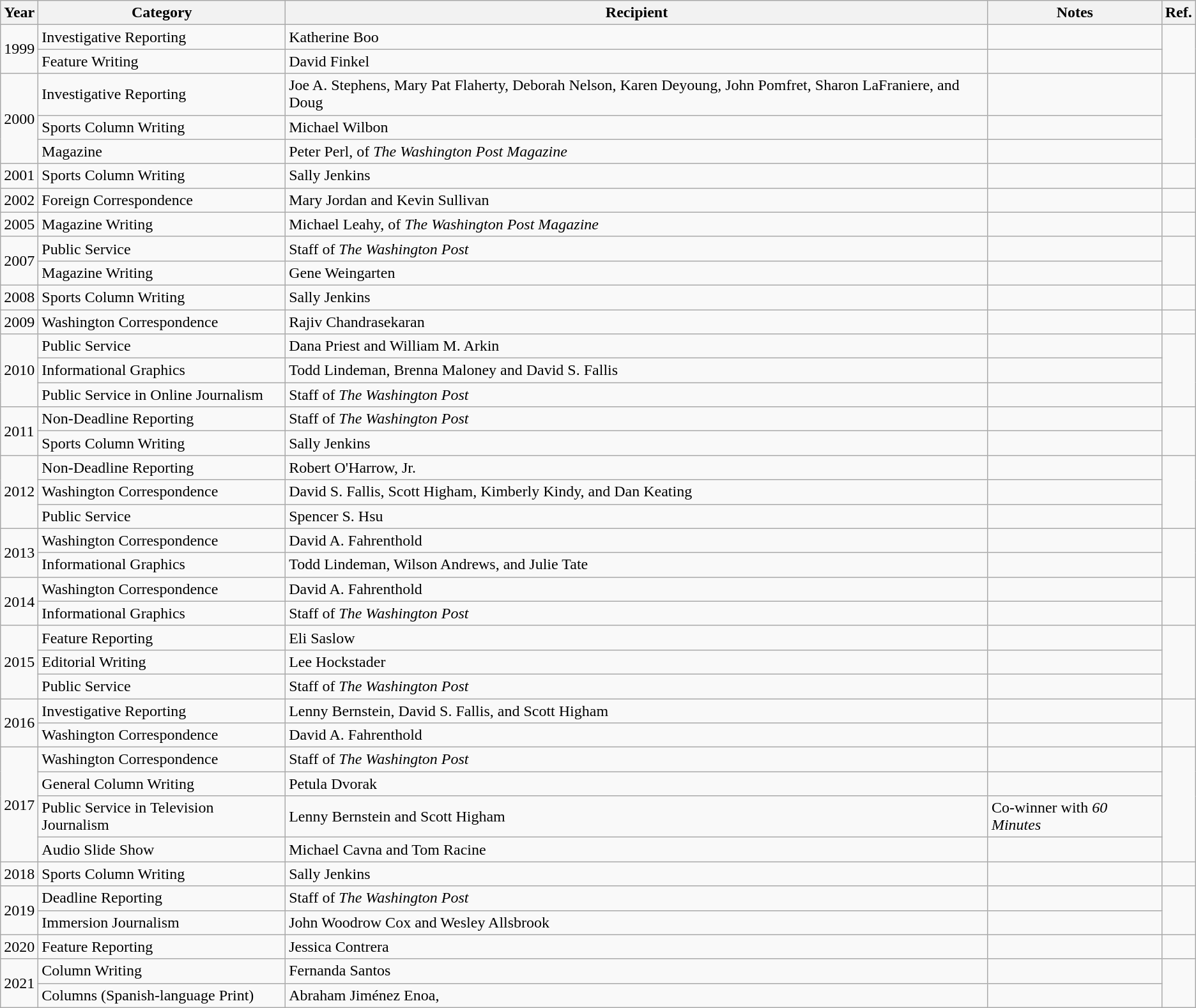<table class="wikitable">
<tr>
<th>Year</th>
<th>Category</th>
<th>Recipient</th>
<th>Notes</th>
<th>Ref.</th>
</tr>
<tr>
<td rowspan="2">1999</td>
<td>Investigative Reporting</td>
<td>Katherine Boo</td>
<td></td>
<td rowspan="2"></td>
</tr>
<tr>
<td>Feature Writing</td>
<td>David Finkel</td>
<td></td>
</tr>
<tr>
<td rowspan="3">2000</td>
<td>Investigative Reporting</td>
<td>Joe A. Stephens, Mary Pat Flaherty, Deborah Nelson, Karen Deyoung, John Pomfret, Sharon LaFraniere, and Doug</td>
<td></td>
<td rowspan="3"></td>
</tr>
<tr>
<td>Sports Column Writing</td>
<td>Michael Wilbon</td>
<td></td>
</tr>
<tr>
<td>Magazine</td>
<td>Peter Perl, of <em>The Washington Post Magazine</em></td>
<td></td>
</tr>
<tr>
<td>2001</td>
<td>Sports Column Writing</td>
<td>Sally Jenkins</td>
<td></td>
<td></td>
</tr>
<tr>
<td>2002</td>
<td>Foreign Correspondence</td>
<td>Mary Jordan and Kevin Sullivan</td>
<td></td>
<td></td>
</tr>
<tr>
<td>2005</td>
<td>Magazine Writing</td>
<td>Michael Leahy, of <em>The Washington Post Magazine</em></td>
<td></td>
<td></td>
</tr>
<tr>
<td rowspan="2">2007</td>
<td>Public Service</td>
<td>Staff of <em>The Washington Post</em></td>
<td></td>
<td rowspan="2"></td>
</tr>
<tr>
<td>Magazine Writing</td>
<td>Gene Weingarten</td>
<td></td>
</tr>
<tr>
<td>2008</td>
<td>Sports Column Writing</td>
<td>Sally Jenkins</td>
<td></td>
<td></td>
</tr>
<tr>
<td>2009</td>
<td>Washington Correspondence</td>
<td>Rajiv Chandrasekaran</td>
<td></td>
<td></td>
</tr>
<tr>
<td rowspan="3">2010</td>
<td>Public Service</td>
<td>Dana Priest and William M. Arkin</td>
<td></td>
<td rowspan="3"></td>
</tr>
<tr>
<td>Informational Graphics</td>
<td>Todd Lindeman, Brenna Maloney and David S. Fallis</td>
<td></td>
</tr>
<tr>
<td>Public Service in Online Journalism</td>
<td>Staff of <em>The Washington Post</em></td>
<td></td>
</tr>
<tr>
<td rowspan="2">2011</td>
<td>Non-Deadline Reporting</td>
<td>Staff of <em>The Washington Post</em></td>
<td></td>
<td rowspan="2"></td>
</tr>
<tr>
<td>Sports Column Writing</td>
<td>Sally Jenkins</td>
<td></td>
</tr>
<tr>
<td rowspan="3">2012</td>
<td>Non-Deadline Reporting</td>
<td>Robert O'Harrow, Jr.</td>
<td></td>
<td rowspan="3"></td>
</tr>
<tr>
<td>Washington Correspondence</td>
<td>David S. Fallis, Scott Higham, Kimberly Kindy, and Dan Keating</td>
<td></td>
</tr>
<tr>
<td>Public Service</td>
<td>Spencer S. Hsu</td>
<td></td>
</tr>
<tr>
<td rowspan="2">2013</td>
<td>Washington Correspondence</td>
<td>David A. Fahrenthold</td>
<td></td>
<td rowspan="2"></td>
</tr>
<tr>
<td>Informational Graphics</td>
<td>Todd Lindeman, Wilson Andrews, and Julie Tate</td>
<td></td>
</tr>
<tr>
<td rowspan="2">2014</td>
<td>Washington Correspondence</td>
<td>David A. Fahrenthold</td>
<td></td>
<td rowspan="2"></td>
</tr>
<tr>
<td>Informational Graphics</td>
<td>Staff of <em>The Washington Post</em></td>
<td></td>
</tr>
<tr>
<td rowspan="3">2015</td>
<td>Feature Reporting</td>
<td>Eli Saslow</td>
<td></td>
<td rowspan="3"></td>
</tr>
<tr>
<td>Editorial Writing</td>
<td>Lee Hockstader</td>
<td></td>
</tr>
<tr>
<td>Public Service</td>
<td>Staff of <em>The Washington Post</em></td>
<td></td>
</tr>
<tr>
<td rowspan="2">2016</td>
<td>Investigative Reporting</td>
<td>Lenny Bernstein, David S. Fallis, and Scott Higham</td>
<td></td>
<td rowspan="2"></td>
</tr>
<tr>
<td>Washington Correspondence</td>
<td>David A. Fahrenthold</td>
<td></td>
</tr>
<tr>
<td rowspan="4">2017</td>
<td>Washington Correspondence</td>
<td>Staff of <em>The Washington Post</em></td>
<td></td>
<td rowspan="4"></td>
</tr>
<tr>
<td>General Column Writing</td>
<td>Petula Dvorak</td>
<td></td>
</tr>
<tr>
<td>Public Service in Television Journalism</td>
<td>Lenny Bernstein and Scott Higham</td>
<td>Co-winner with <em>60 Minutes</em></td>
</tr>
<tr>
<td>Audio Slide Show</td>
<td>Michael Cavna and Tom Racine</td>
<td></td>
</tr>
<tr>
<td>2018</td>
<td>Sports Column Writing</td>
<td>Sally Jenkins</td>
<td></td>
<td></td>
</tr>
<tr>
<td rowspan="2">2019</td>
<td>Deadline Reporting</td>
<td>Staff of <em>The Washington Post</em></td>
<td></td>
<td rowspan="2"></td>
</tr>
<tr>
<td>Immersion Journalism</td>
<td>John Woodrow Cox and Wesley Allsbrook</td>
<td></td>
</tr>
<tr>
<td>2020</td>
<td>Feature Reporting</td>
<td>Jessica Contrera</td>
<td></td>
<td></td>
</tr>
<tr>
<td rowspan="2">2021</td>
<td>Column Writing</td>
<td>Fernanda Santos</td>
<td></td>
<td rowspan="2"></td>
</tr>
<tr>
<td>Columns (Spanish-language Print)</td>
<td>Abraham Jiménez Enoa,</td>
<td></td>
</tr>
</table>
